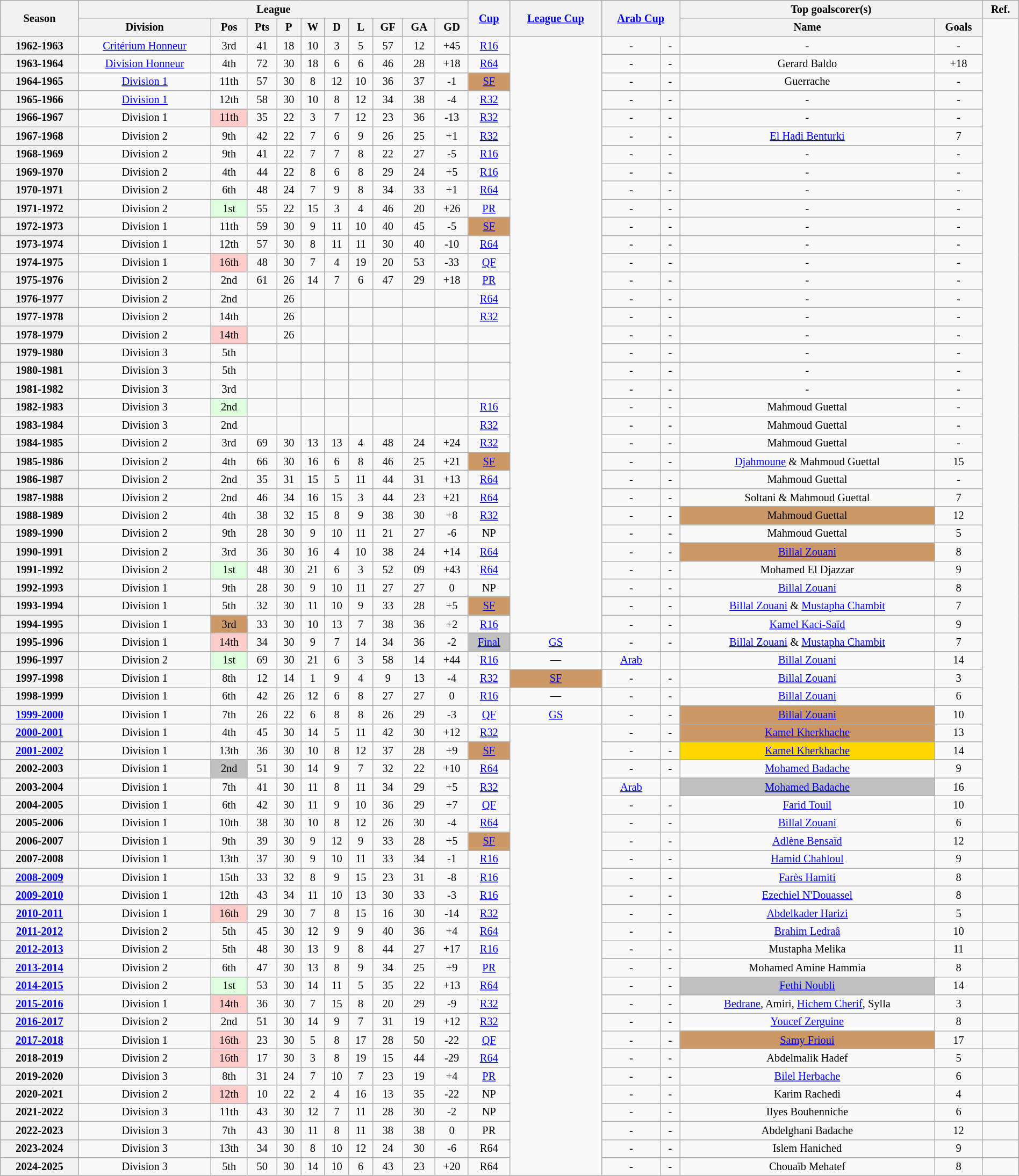<table class="wikitable" style="text-align:center; font-size:85%;width:100%; text-align:center">
<tr>
<th rowspan=2>Season</th>
<th colspan=10>League</th>
<th rowspan=2><a href='#'>Cup</a></th>
<th rowspan=2><a href='#'>League Cup</a></th>
<th rowspan=2 colspan=2><a href='#'>Arab Cup</a></th>
<th colspan=2>Top goalscorer(s)</th>
<th>Ref.</th>
</tr>
<tr>
<th>Division</th>
<th>Pos</th>
<th>Pts</th>
<th>P</th>
<th>W</th>
<th>D</th>
<th>L</th>
<th>GF</th>
<th>GA</th>
<th>GD</th>
<th>Name</th>
<th>Goals</th>
</tr>
<tr>
<th>1962-1963</th>
<td><a href='#'>Critérium Honneur</a></td>
<td>3rd</td>
<td>41</td>
<td>18</td>
<td>10</td>
<td>3</td>
<td>5</td>
<td>57</td>
<td>12</td>
<td>+45</td>
<td><a href='#'>R16</a></td>
<td rowspan="33"></td>
<td>-</td>
<td>-</td>
<td>-</td>
<td>-</td>
</tr>
<tr>
<th>1963-1964</th>
<td><a href='#'>Division Honneur</a></td>
<td>4th</td>
<td>72</td>
<td>30</td>
<td>18</td>
<td>6</td>
<td>6</td>
<td>46</td>
<td>28</td>
<td>+18</td>
<td><a href='#'>R64</a></td>
<td>-</td>
<td>-</td>
<td>Gerard Baldo</td>
<td>+18</td>
</tr>
<tr>
<th>1964-1965</th>
<td><a href='#'>Division 1</a></td>
<td>11th</td>
<td>57</td>
<td>30</td>
<td>8</td>
<td>12</td>
<td>10</td>
<td>36</td>
<td>37</td>
<td>-1</td>
<td bgcolor=#cc9966><a href='#'>SF</a></td>
<td>-</td>
<td>-</td>
<td>Guerrache</td>
<td>-</td>
</tr>
<tr>
<th>1965-1966</th>
<td><a href='#'>Division 1</a></td>
<td>12th</td>
<td>58</td>
<td>30</td>
<td>10</td>
<td>8</td>
<td>12</td>
<td>34</td>
<td>38</td>
<td>-4</td>
<td><a href='#'>R32</a></td>
<td>-</td>
<td>-</td>
<td>-</td>
<td>-</td>
</tr>
<tr>
<th>1966-1967</th>
<td>Division 1</td>
<td bgcolor="FFCCCC">11th</td>
<td>35</td>
<td>22</td>
<td>3</td>
<td>7</td>
<td>12</td>
<td>23</td>
<td>36</td>
<td>-13</td>
<td><a href='#'>R32</a></td>
<td>-</td>
<td>-</td>
<td>-</td>
<td>-</td>
</tr>
<tr>
<th>1967-1968</th>
<td>Division 2</td>
<td>9th</td>
<td>42</td>
<td>22</td>
<td>7</td>
<td>6</td>
<td>9</td>
<td>26</td>
<td>25</td>
<td>+1</td>
<td><a href='#'>R32</a></td>
<td>-</td>
<td>-</td>
<td><a href='#'>El Hadi Benturki</a></td>
<td>7</td>
</tr>
<tr>
<th>1968-1969</th>
<td>Division 2</td>
<td>9th</td>
<td>41</td>
<td>22</td>
<td>7</td>
<td>7</td>
<td>8</td>
<td>22</td>
<td>27</td>
<td>-5</td>
<td><a href='#'>R16</a></td>
<td>-</td>
<td>-</td>
<td>-</td>
<td>-</td>
</tr>
<tr>
<th>1969-1970</th>
<td>Division 2</td>
<td>4th</td>
<td>44</td>
<td>22</td>
<td>8</td>
<td>6</td>
<td>8</td>
<td>29</td>
<td>24</td>
<td>+5</td>
<td><a href='#'>R16</a></td>
<td>-</td>
<td>-</td>
<td>-</td>
<td>-</td>
</tr>
<tr>
<th>1970-1971</th>
<td>Division 2</td>
<td>6th</td>
<td>48</td>
<td>24</td>
<td>7</td>
<td>9</td>
<td>8</td>
<td>34</td>
<td>33</td>
<td>+1</td>
<td><a href='#'>R64</a></td>
<td>-</td>
<td>-</td>
<td>-</td>
<td>-</td>
</tr>
<tr>
<th>1971-1972</th>
<td>Division 2</td>
<td bgcolor="#DDFFDD">1st</td>
<td>55</td>
<td>22</td>
<td>15</td>
<td>3</td>
<td>4</td>
<td>46</td>
<td>20</td>
<td>+26</td>
<td><a href='#'>PR</a></td>
<td>-</td>
<td>-</td>
<td>-</td>
<td>-</td>
</tr>
<tr>
<th>1972-1973</th>
<td>Division 1</td>
<td>11th</td>
<td>59</td>
<td>30</td>
<td>9</td>
<td>11</td>
<td>10</td>
<td>40</td>
<td>45</td>
<td>-5</td>
<td bgcolor=#cc9966><a href='#'>SF</a></td>
<td>-</td>
<td>-</td>
<td>-</td>
<td>-</td>
</tr>
<tr>
<th>1973-1974</th>
<td>Division 1</td>
<td>12th</td>
<td>57</td>
<td>30</td>
<td>8</td>
<td>11</td>
<td>11</td>
<td>30</td>
<td>40</td>
<td>-10</td>
<td><a href='#'>R64</a></td>
<td>-</td>
<td>-</td>
<td>-</td>
<td>-</td>
</tr>
<tr>
<th>1974-1975</th>
<td>Division 1</td>
<td bgcolor="FFCCCC">16th</td>
<td>48</td>
<td>30</td>
<td>7</td>
<td>4</td>
<td>19</td>
<td>20</td>
<td>53</td>
<td>-33</td>
<td><a href='#'>QF</a></td>
<td>-</td>
<td>-</td>
<td>-</td>
<td>-</td>
</tr>
<tr>
<th>1975-1976</th>
<td>Division 2</td>
<td>2nd</td>
<td>61</td>
<td>26</td>
<td>14</td>
<td>7</td>
<td>6</td>
<td>47</td>
<td>29</td>
<td>+18</td>
<td><a href='#'>PR</a></td>
<td>-</td>
<td>-</td>
<td>-</td>
<td>-</td>
</tr>
<tr>
<th>1976-1977</th>
<td>Division 2</td>
<td>2nd</td>
<td></td>
<td>26</td>
<td></td>
<td></td>
<td></td>
<td></td>
<td></td>
<td></td>
<td><a href='#'>R64</a></td>
<td>-</td>
<td>-</td>
<td>-</td>
<td>-</td>
</tr>
<tr>
<th>1977-1978</th>
<td>Division 2</td>
<td>14th</td>
<td></td>
<td>26</td>
<td></td>
<td></td>
<td></td>
<td></td>
<td></td>
<td></td>
<td><a href='#'>R32</a></td>
<td>-</td>
<td>-</td>
<td>-</td>
<td>-</td>
</tr>
<tr>
<th>1978-1979</th>
<td>Division 2</td>
<td bgcolor="FFCCCC">14th</td>
<td></td>
<td>26</td>
<td></td>
<td></td>
<td></td>
<td></td>
<td></td>
<td></td>
<td></td>
<td>-</td>
<td>-</td>
<td>-</td>
<td>-</td>
</tr>
<tr>
<th>1979-1980</th>
<td>Division 3</td>
<td>5th</td>
<td></td>
<td></td>
<td></td>
<td></td>
<td></td>
<td></td>
<td></td>
<td></td>
<td></td>
<td>-</td>
<td>-</td>
<td>-</td>
<td>-</td>
</tr>
<tr>
<th>1980-1981</th>
<td>Division 3</td>
<td>5th</td>
<td></td>
<td></td>
<td></td>
<td></td>
<td></td>
<td></td>
<td></td>
<td></td>
<td></td>
<td>-</td>
<td>-</td>
<td>-</td>
<td>-</td>
</tr>
<tr>
<th>1981-1982</th>
<td>Division 3</td>
<td>3rd</td>
<td></td>
<td></td>
<td></td>
<td></td>
<td></td>
<td></td>
<td></td>
<td></td>
<td></td>
<td>-</td>
<td>-</td>
<td>-</td>
<td>-</td>
</tr>
<tr>
<th>1982-1983</th>
<td>Division 3</td>
<td bgcolor="#DDFFDD">2nd</td>
<td></td>
<td></td>
<td></td>
<td></td>
<td></td>
<td></td>
<td></td>
<td></td>
<td><a href='#'>R16</a></td>
<td>-</td>
<td>-</td>
<td>Mahmoud Guettal</td>
<td>-</td>
</tr>
<tr>
<th>1983-1984</th>
<td>Division 3</td>
<td>2nd</td>
<td></td>
<td></td>
<td></td>
<td></td>
<td></td>
<td></td>
<td></td>
<td></td>
<td><a href='#'>R32</a></td>
<td>-</td>
<td>-</td>
<td>Mahmoud Guettal</td>
<td>-</td>
</tr>
<tr>
<th>1984-1985</th>
<td>Division 2</td>
<td>3rd</td>
<td>69</td>
<td>30</td>
<td>13</td>
<td>13</td>
<td>4</td>
<td>48</td>
<td>24</td>
<td>+24</td>
<td><a href='#'>R32</a></td>
<td>-</td>
<td>-</td>
<td>Mahmoud Guettal</td>
<td>-</td>
</tr>
<tr>
<th>1985-1986</th>
<td>Division 2</td>
<td>4th</td>
<td>66</td>
<td>30</td>
<td>16</td>
<td>6</td>
<td>8</td>
<td>46</td>
<td>25</td>
<td>+21</td>
<td bgcolor=#cc9966><a href='#'>SF</a></td>
<td>-</td>
<td>-</td>
<td><a href='#'>Djahmoune</a> & Mahmoud Guettal</td>
<td>15</td>
</tr>
<tr>
<th>1986-1987</th>
<td>Division 2</td>
<td>2nd</td>
<td>35</td>
<td>31</td>
<td>15</td>
<td>5</td>
<td>11</td>
<td>44</td>
<td>31</td>
<td>+13</td>
<td><a href='#'>R64</a></td>
<td>-</td>
<td>-</td>
<td>Mahmoud Guettal</td>
<td>-</td>
</tr>
<tr>
<th>1987-1988</th>
<td>Division 2</td>
<td>2nd</td>
<td>46</td>
<td>34</td>
<td>16</td>
<td>15</td>
<td>3</td>
<td>44</td>
<td>23</td>
<td>+21</td>
<td><a href='#'>R64</a></td>
<td>-</td>
<td>-</td>
<td>Soltani & Mahmoud Guettal</td>
<td>7</td>
</tr>
<tr>
<th>1988-1989</th>
<td>Division 2</td>
<td>4th</td>
<td>38</td>
<td>32</td>
<td>15</td>
<td>8</td>
<td>9</td>
<td>38</td>
<td>30</td>
<td>+8</td>
<td><a href='#'>R32</a></td>
<td>-</td>
<td>-</td>
<td bgcolor="#cc9966">Mahmoud Guettal</td>
<td>12</td>
</tr>
<tr>
<th>1989-1990</th>
<td>Division 2</td>
<td>9th</td>
<td>28</td>
<td>30</td>
<td>9</td>
<td>10</td>
<td>11</td>
<td>21</td>
<td>27</td>
<td>-6</td>
<td>NP</td>
<td>-</td>
<td>-</td>
<td>Mahmoud Guettal</td>
<td>5</td>
</tr>
<tr>
<th>1990-1991</th>
<td>Division 2</td>
<td>3rd</td>
<td>36</td>
<td>30</td>
<td>16</td>
<td>4</td>
<td>10</td>
<td>38</td>
<td>24</td>
<td>+14</td>
<td><a href='#'>R64</a></td>
<td>-</td>
<td>-</td>
<td bgcolor="#cc9966"><a href='#'>Billal Zouani</a></td>
<td>8</td>
</tr>
<tr>
<th>1991-1992</th>
<td>Division 2</td>
<td bgcolor="#DDFFDD">1st</td>
<td>48</td>
<td>30</td>
<td>21</td>
<td>6</td>
<td>3</td>
<td>52</td>
<td>09</td>
<td>+43</td>
<td><a href='#'>R64</a></td>
<td>-</td>
<td>-</td>
<td>Mohamed El Djazzar</td>
<td>9</td>
</tr>
<tr>
<th>1992-1993</th>
<td>Division 1</td>
<td>9th</td>
<td>28</td>
<td>30</td>
<td>9</td>
<td>10</td>
<td>11</td>
<td>27</td>
<td>27</td>
<td>0</td>
<td>NP</td>
<td>-</td>
<td>-</td>
<td><a href='#'>Billal Zouani</a></td>
<td>8</td>
</tr>
<tr>
<th>1993-1994</th>
<td>Division 1</td>
<td>5th</td>
<td>32</td>
<td>30</td>
<td>11</td>
<td>10</td>
<td>9</td>
<td>33</td>
<td>28</td>
<td>+5</td>
<td bgcolor=#cc9966><a href='#'>SF</a></td>
<td>-</td>
<td>-</td>
<td><a href='#'>Billal Zouani</a> & <a href='#'>Mustapha Chambit</a></td>
<td>7</td>
</tr>
<tr>
<th>1994-1995</th>
<td>Division 1</td>
<td bgcolor="#cc9966">3rd</td>
<td>33</td>
<td>30</td>
<td>10</td>
<td>13</td>
<td>7</td>
<td>38</td>
<td>36</td>
<td>+2</td>
<td><a href='#'>R16</a></td>
<td>-</td>
<td>-</td>
<td><a href='#'>Kamel Kaci-Saïd</a></td>
<td>9</td>
</tr>
<tr>
<th>1995-1996</th>
<td>Division 1</td>
<td bgcolor="FFCCCC">14th</td>
<td>34</td>
<td>30</td>
<td>9</td>
<td>7</td>
<td>14</td>
<td>34</td>
<td>36</td>
<td>-2</td>
<td bgcolor=silver><a href='#'>Final</a></td>
<td><a href='#'>GS</a></td>
<td>-</td>
<td>-</td>
<td><a href='#'>Billal Zouani</a> & <a href='#'>Mustapha Chambit</a></td>
<td>7</td>
</tr>
<tr>
<th>1996-1997</th>
<td>Division 2</td>
<td bgcolor="#DDFFDD">1st</td>
<td>69</td>
<td>30</td>
<td>21</td>
<td>6</td>
<td>3</td>
<td>58</td>
<td>14</td>
<td>+44</td>
<td><a href='#'>R16</a></td>
<td>—</td>
<td><a href='#'>Arab</a></td>
<td></td>
<td><a href='#'>Billal Zouani</a></td>
<td>14</td>
</tr>
<tr>
<th>1997-1998</th>
<td>Division 1</td>
<td>8th</td>
<td>12</td>
<td>14</td>
<td>1</td>
<td>9</td>
<td>4</td>
<td>9</td>
<td>13</td>
<td>-4</td>
<td><a href='#'>R32</a></td>
<td bgcolor=#cc9966><a href='#'>SF</a></td>
<td>-</td>
<td>-</td>
<td><a href='#'>Billal Zouani</a></td>
<td>3</td>
</tr>
<tr>
<th>1998-1999</th>
<td>Division 1</td>
<td>6th</td>
<td>42</td>
<td>26</td>
<td>12</td>
<td>6</td>
<td>8</td>
<td>27</td>
<td>27</td>
<td>0</td>
<td><a href='#'>R16</a></td>
<td>—</td>
<td>-</td>
<td>-</td>
<td><a href='#'>Billal Zouani</a></td>
<td>6</td>
</tr>
<tr>
<th><a href='#'>1999-2000</a></th>
<td>Division 1</td>
<td>7th</td>
<td>26</td>
<td>22</td>
<td>6</td>
<td>8</td>
<td>8</td>
<td>26</td>
<td>29</td>
<td>-3</td>
<td><a href='#'>QF</a></td>
<td><a href='#'>GS</a></td>
<td>-</td>
<td>-</td>
<td bgcolor="#cc9966"><a href='#'>Billal Zouani</a></td>
<td>10</td>
</tr>
<tr>
<th><a href='#'>2000-2001</a></th>
<td>Division 1</td>
<td>4th</td>
<td>45</td>
<td>30</td>
<td>14</td>
<td>5</td>
<td>11</td>
<td>42</td>
<td>30</td>
<td>+12</td>
<td><a href='#'>R32</a></td>
<td rowspan="25"></td>
<td>-</td>
<td>-</td>
<td bgcolor="#cc9966"><a href='#'>Kamel Kherkhache</a></td>
<td>13</td>
</tr>
<tr>
<th><a href='#'>2001-2002</a></th>
<td>Division 1</td>
<td>13th</td>
<td>36</td>
<td>30</td>
<td>10</td>
<td>8</td>
<td>12</td>
<td>37</td>
<td>28</td>
<td>+9</td>
<td bgcolor=#cc9966><a href='#'>SF</a></td>
<td>-</td>
<td>-</td>
<td bgcolor=gold><a href='#'>Kamel Kherkhache</a></td>
<td>14</td>
</tr>
<tr>
<th>2002-2003</th>
<td>Division 1</td>
<td bgcolor=silver>2nd</td>
<td>51</td>
<td>30</td>
<td>14</td>
<td>9</td>
<td>7</td>
<td>32</td>
<td>22</td>
<td>+10</td>
<td><a href='#'>R64</a></td>
<td>-</td>
<td>-</td>
<td><a href='#'>Mohamed Badache</a></td>
<td>9</td>
</tr>
<tr>
<th>2003-2004</th>
<td>Division 1</td>
<td>7th</td>
<td>41</td>
<td>30</td>
<td>11</td>
<td>8</td>
<td>11</td>
<td>34</td>
<td>29</td>
<td>+5</td>
<td><a href='#'>R32</a></td>
<td><a href='#'>Arab</a></td>
<td></td>
<td bgcolor="silver"><a href='#'>Mohamed Badache</a></td>
<td>16</td>
</tr>
<tr>
<th>2004-2005</th>
<td>Division 1</td>
<td>6th</td>
<td>42</td>
<td>30</td>
<td>11</td>
<td>9</td>
<td>10</td>
<td>36</td>
<td>29</td>
<td>+7</td>
<td><a href='#'>QF</a></td>
<td>-</td>
<td>-</td>
<td><a href='#'>Farid Touil</a></td>
<td>10</td>
</tr>
<tr>
<th>2005-2006</th>
<td>Division 1</td>
<td>10th</td>
<td>38</td>
<td>30</td>
<td>10</td>
<td>8</td>
<td>12</td>
<td>26</td>
<td>30</td>
<td>-4</td>
<td><a href='#'>R64</a></td>
<td>-</td>
<td>-</td>
<td><a href='#'>Billal Zouani</a></td>
<td>6</td>
<td></td>
</tr>
<tr>
<th>2006-2007</th>
<td>Division 1</td>
<td>9th</td>
<td>39</td>
<td>30</td>
<td>9</td>
<td>12</td>
<td>9</td>
<td>33</td>
<td>28</td>
<td>+5</td>
<td bgcolor=#cc9966><a href='#'>SF</a></td>
<td>-</td>
<td>-</td>
<td><a href='#'>Adlène Bensaïd</a></td>
<td>12</td>
<td></td>
</tr>
<tr>
<th>2007-2008</th>
<td>Division 1</td>
<td>13th</td>
<td>37</td>
<td>30</td>
<td>9</td>
<td>10</td>
<td>11</td>
<td>33</td>
<td>34</td>
<td>-1</td>
<td><a href='#'>R16</a></td>
<td>-</td>
<td>-</td>
<td><a href='#'>Hamid Chahloul</a></td>
<td>9</td>
<td></td>
</tr>
<tr>
<th><a href='#'>2008-2009</a></th>
<td>Division 1</td>
<td>15th</td>
<td>33</td>
<td>32</td>
<td>8</td>
<td>9</td>
<td>15</td>
<td>23</td>
<td>31</td>
<td>-8</td>
<td><a href='#'>R16</a></td>
<td>-</td>
<td>-</td>
<td><a href='#'>Farès Hamiti</a></td>
<td>8</td>
<td></td>
</tr>
<tr>
<th><a href='#'>2009-2010</a></th>
<td>Division 1</td>
<td>12th</td>
<td>43</td>
<td>34</td>
<td>11</td>
<td>10</td>
<td>13</td>
<td>30</td>
<td>33</td>
<td>-3</td>
<td><a href='#'>R16</a></td>
<td>-</td>
<td>-</td>
<td><a href='#'>Ezechiel N'Douassel</a></td>
<td>8</td>
<td></td>
</tr>
<tr>
<th><a href='#'>2010-2011</a></th>
<td>Division 1</td>
<td bgcolor="FFCCCC">16th</td>
<td>29</td>
<td>30</td>
<td>7</td>
<td>8</td>
<td>15</td>
<td>16</td>
<td>30</td>
<td>-14</td>
<td><a href='#'>R32</a></td>
<td>-</td>
<td>-</td>
<td><a href='#'>Abdelkader Harizi</a></td>
<td>5</td>
<td></td>
</tr>
<tr>
<th><a href='#'>2011-2012</a></th>
<td>Division 2</td>
<td>5th</td>
<td>45</td>
<td>30</td>
<td>12</td>
<td>9</td>
<td>9</td>
<td>40</td>
<td>36</td>
<td>+4</td>
<td><a href='#'>R64</a></td>
<td>-</td>
<td>-</td>
<td><a href='#'>Brahim Ledraâ</a></td>
<td>10</td>
<td></td>
</tr>
<tr>
<th><a href='#'>2012-2013</a></th>
<td>Division 2</td>
<td>5th</td>
<td>48</td>
<td>30</td>
<td>13</td>
<td>9</td>
<td>8</td>
<td>44</td>
<td>27</td>
<td>+17</td>
<td><a href='#'>R16</a></td>
<td>-</td>
<td>-</td>
<td>Mustapha Melika</td>
<td>11</td>
<td></td>
</tr>
<tr>
<th><a href='#'>2013-2014</a></th>
<td>Division 2</td>
<td>6th</td>
<td>47</td>
<td>30</td>
<td>13</td>
<td>8</td>
<td>9</td>
<td>34</td>
<td>25</td>
<td>+9</td>
<td><a href='#'>PR</a></td>
<td>-</td>
<td>-</td>
<td>Mohamed Amine Hammia</td>
<td>8</td>
<td></td>
</tr>
<tr>
<th><a href='#'>2014-2015</a></th>
<td>Division 2</td>
<td bgcolor="#DDFFDD">1st</td>
<td>53</td>
<td>30</td>
<td>14</td>
<td>11</td>
<td>5</td>
<td>35</td>
<td>22</td>
<td>+13</td>
<td><a href='#'>R64</a></td>
<td>-</td>
<td>-</td>
<td bgcolor="silver"><a href='#'>Fethi Noubli</a></td>
<td>14</td>
<td></td>
</tr>
<tr>
<th><a href='#'>2015-2016</a></th>
<td>Division 1</td>
<td bgcolor="FFCCCC">14th</td>
<td>36</td>
<td>30</td>
<td>7</td>
<td>15</td>
<td>8</td>
<td>20</td>
<td>29</td>
<td>-9</td>
<td><a href='#'>R32</a></td>
<td>-</td>
<td>-</td>
<td><a href='#'>Bedrane</a>, Amiri, <a href='#'>Hichem Cherif</a>, Sylla</td>
<td>3</td>
<td></td>
</tr>
<tr>
<th><a href='#'>2016-2017</a></th>
<td>Division 2</td>
<td>2nd</td>
<td>51</td>
<td>30</td>
<td>14</td>
<td>9</td>
<td>7</td>
<td>31</td>
<td>19</td>
<td>+12</td>
<td><a href='#'>R32</a></td>
<td>-</td>
<td>-</td>
<td><a href='#'>Youcef Zerguine</a></td>
<td>8</td>
<td></td>
</tr>
<tr>
<th><a href='#'>2017-2018</a></th>
<td>Division 1</td>
<td bgcolor="FFCCCC">16th</td>
<td>23</td>
<td>30</td>
<td>5</td>
<td>8</td>
<td>17</td>
<td>28</td>
<td>50</td>
<td>-22</td>
<td><a href='#'>QF</a></td>
<td>-</td>
<td>-</td>
<td bgcolor="#cc9966"><a href='#'>Samy Frioui</a></td>
<td>17</td>
<td></td>
</tr>
<tr>
<th>2018-2019</th>
<td>Division 2</td>
<td bgcolor="FFCCCC">16th</td>
<td>17</td>
<td>30</td>
<td>3</td>
<td>8</td>
<td>19</td>
<td>15</td>
<td>44</td>
<td>-29</td>
<td><a href='#'>R64</a></td>
<td>-</td>
<td>-</td>
<td>Abdelmalik Hadef</td>
<td>5</td>
<td></td>
</tr>
<tr>
<th>2019-2020</th>
<td>Division 3</td>
<td>8th</td>
<td>31</td>
<td>24</td>
<td>7</td>
<td>10</td>
<td>7</td>
<td>23</td>
<td>19</td>
<td>+4</td>
<td><a href='#'>PR</a></td>
<td>-</td>
<td>-</td>
<td><a href='#'>Bilel Herbache</a></td>
<td>6</td>
<td></td>
</tr>
<tr>
<th>2020-2021</th>
<td>Division 2</td>
<td bgcolor="FFCCCC">12th</td>
<td>10</td>
<td>22</td>
<td>2</td>
<td>4</td>
<td>16</td>
<td>13</td>
<td>35</td>
<td>-22</td>
<td>NP</td>
<td>-</td>
<td>-</td>
<td>Karim Rachedi</td>
<td>4</td>
<td></td>
</tr>
<tr>
<th>2021-2022</th>
<td>Division 3</td>
<td>11th</td>
<td>43</td>
<td>30</td>
<td>12</td>
<td>7</td>
<td>11</td>
<td>28</td>
<td>30</td>
<td>-2</td>
<td>NP</td>
<td>-</td>
<td>-</td>
<td>Ilyes Bouhenniche</td>
<td>6</td>
<td></td>
</tr>
<tr>
<th>2022-2023</th>
<td>Division 3</td>
<td>7th</td>
<td>43</td>
<td>30</td>
<td>11</td>
<td>8</td>
<td>11</td>
<td>38</td>
<td>38</td>
<td>0</td>
<td>PR</td>
<td>-</td>
<td>-</td>
<td>Abdelghani Badache</td>
<td>12</td>
<td></td>
</tr>
<tr>
<th>2023-2024</th>
<td>Division 3</td>
<td>13th</td>
<td>34</td>
<td>30</td>
<td>8</td>
<td>10</td>
<td>12</td>
<td>24</td>
<td>30</td>
<td>-6</td>
<td>R64</td>
<td>-</td>
<td>-</td>
<td>Islem Haniched</td>
<td>9</td>
<td></td>
</tr>
<tr>
<th>2024-2025</th>
<td>Division 3</td>
<td>5th</td>
<td>50</td>
<td>30</td>
<td>14</td>
<td>10</td>
<td>6</td>
<td>43</td>
<td>23</td>
<td>+20</td>
<td>R64</td>
<td>-</td>
<td>-</td>
<td>Chouaïb Mehatef</td>
<td>8</td>
<td></td>
</tr>
</table>
